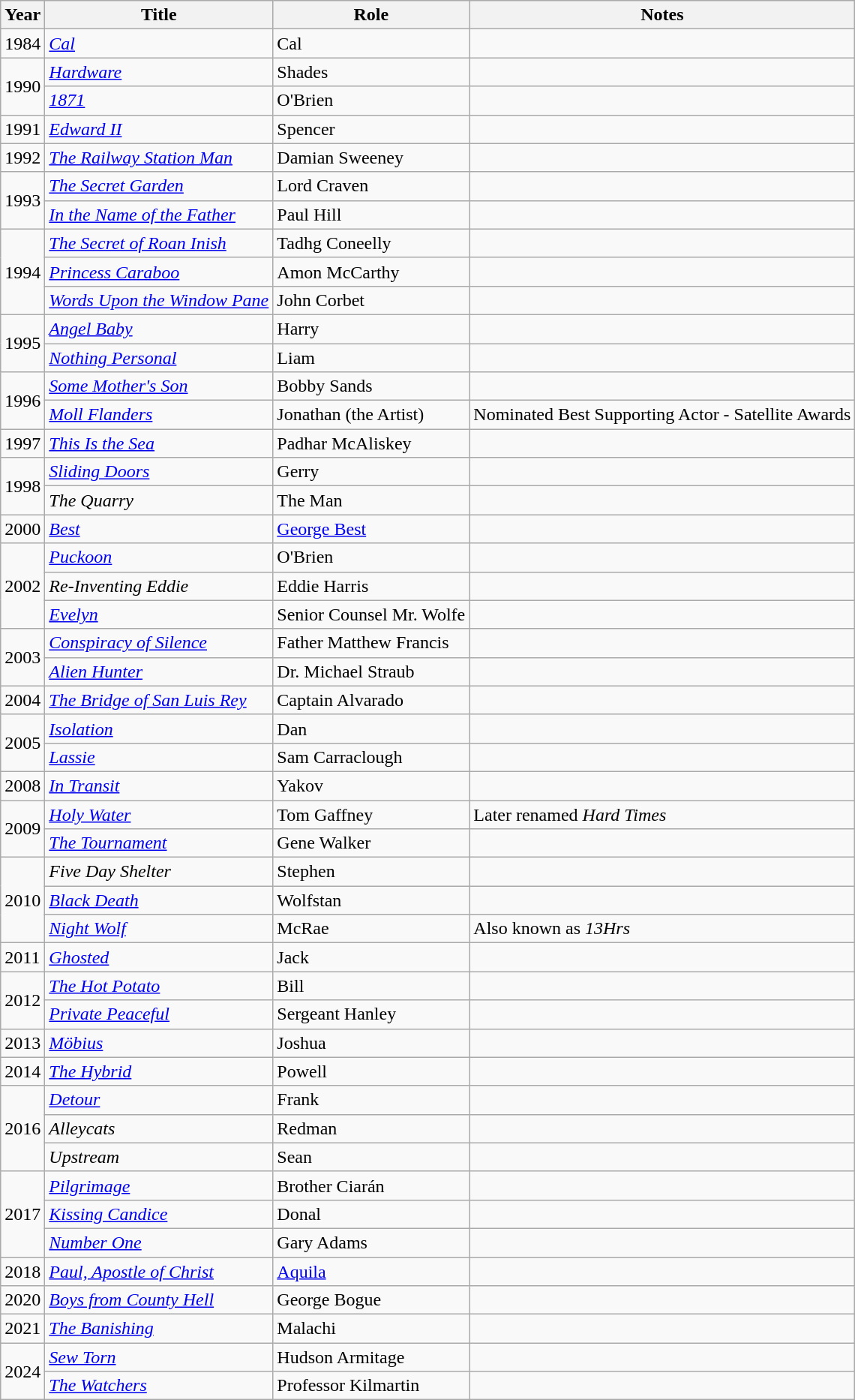<table class="wikitable sortable">
<tr>
<th>Year</th>
<th>Title</th>
<th>Role</th>
<th class = "unsortable">Notes</th>
</tr>
<tr>
<td>1984</td>
<td><em><a href='#'>Cal</a></em></td>
<td>Cal</td>
<td></td>
</tr>
<tr>
<td rowspan="2">1990</td>
<td><em><a href='#'>Hardware</a></em></td>
<td>Shades</td>
<td></td>
</tr>
<tr>
<td><em><a href='#'>1871</a></em></td>
<td>O'Brien</td>
<td></td>
</tr>
<tr>
<td>1991</td>
<td><em><a href='#'>Edward II</a></em></td>
<td>Spencer</td>
<td></td>
</tr>
<tr>
<td>1992</td>
<td><em><a href='#'>The Railway Station Man</a></em></td>
<td>Damian Sweeney</td>
<td></td>
</tr>
<tr>
<td rowspan="2">1993</td>
<td><em><a href='#'>The Secret Garden</a></em></td>
<td>Lord Craven</td>
<td></td>
</tr>
<tr>
<td><em><a href='#'>In the Name of the Father</a></em></td>
<td>Paul Hill</td>
<td></td>
</tr>
<tr>
<td rowspan="3">1994</td>
<td><em><a href='#'>The Secret of Roan Inish</a></em></td>
<td>Tadhg Coneelly</td>
<td></td>
</tr>
<tr>
<td><em><a href='#'>Princess Caraboo</a></em></td>
<td>Amon McCarthy</td>
<td></td>
</tr>
<tr>
<td><em><a href='#'>Words Upon the Window Pane</a></em></td>
<td>John Corbet</td>
<td></td>
</tr>
<tr>
<td rowspan="2">1995</td>
<td><em><a href='#'>Angel Baby</a></em></td>
<td>Harry</td>
<td></td>
</tr>
<tr>
<td><em><a href='#'>Nothing Personal</a></em></td>
<td>Liam</td>
<td></td>
</tr>
<tr>
<td rowspan="2">1996</td>
<td><em><a href='#'>Some Mother's Son</a></em></td>
<td>Bobby Sands</td>
<td></td>
</tr>
<tr>
<td><em><a href='#'>Moll Flanders</a></em></td>
<td>Jonathan (the Artist)</td>
<td>Nominated Best Supporting Actor - Satellite Awards</td>
</tr>
<tr>
<td>1997</td>
<td><em><a href='#'>This Is the Sea</a></em></td>
<td>Padhar McAliskey</td>
<td></td>
</tr>
<tr>
<td rowspan="2">1998</td>
<td><em><a href='#'>Sliding Doors</a></em></td>
<td>Gerry</td>
<td></td>
</tr>
<tr>
<td><em>The Quarry</em></td>
<td>The Man</td>
<td></td>
</tr>
<tr>
<td>2000</td>
<td><em><a href='#'>Best</a></em></td>
<td><a href='#'>George Best</a></td>
<td></td>
</tr>
<tr>
<td rowspan="3">2002</td>
<td><em><a href='#'>Puckoon</a></em></td>
<td>O'Brien</td>
<td></td>
</tr>
<tr>
<td><em>Re-Inventing Eddie</em></td>
<td>Eddie Harris</td>
<td></td>
</tr>
<tr>
<td><em><a href='#'>Evelyn</a></em></td>
<td>Senior Counsel Mr. Wolfe</td>
<td></td>
</tr>
<tr>
<td rowspan="2">2003</td>
<td><em><a href='#'>Conspiracy of Silence</a></em></td>
<td>Father Matthew Francis</td>
<td></td>
</tr>
<tr>
<td><em><a href='#'>Alien Hunter</a></em></td>
<td>Dr. Michael Straub</td>
<td></td>
</tr>
<tr>
<td>2004</td>
<td><em><a href='#'>The Bridge of San Luis Rey</a></em></td>
<td>Captain Alvarado</td>
<td></td>
</tr>
<tr>
<td rowspan="2">2005</td>
<td><em><a href='#'>Isolation</a></em></td>
<td>Dan</td>
<td></td>
</tr>
<tr>
<td><em><a href='#'>Lassie</a></em></td>
<td>Sam Carraclough</td>
<td></td>
</tr>
<tr>
<td>2008</td>
<td><em><a href='#'>In Transit</a></em></td>
<td>Yakov</td>
<td></td>
</tr>
<tr>
<td rowspan="2">2009</td>
<td><em><a href='#'>Holy Water</a></em></td>
<td>Tom Gaffney</td>
<td>Later renamed <em>Hard Times</em></td>
</tr>
<tr>
<td><em><a href='#'>The Tournament</a></em></td>
<td>Gene Walker</td>
<td></td>
</tr>
<tr>
<td rowspan="3">2010</td>
<td><em>Five Day Shelter</em></td>
<td>Stephen</td>
<td></td>
</tr>
<tr>
<td><em><a href='#'>Black Death</a></em></td>
<td>Wolfstan</td>
<td></td>
</tr>
<tr>
<td><em><a href='#'>Night Wolf</a></em></td>
<td>McRae</td>
<td>Also known as <em>13Hrs</em></td>
</tr>
<tr>
<td>2011</td>
<td><em><a href='#'>Ghosted</a></em></td>
<td>Jack</td>
<td></td>
</tr>
<tr>
<td rowspan="2">2012</td>
<td><em><a href='#'>The Hot Potato</a></em></td>
<td>Bill</td>
<td></td>
</tr>
<tr>
<td><em><a href='#'>Private Peaceful</a></em></td>
<td>Sergeant Hanley</td>
<td></td>
</tr>
<tr>
<td>2013</td>
<td><em><a href='#'>Möbius</a></em></td>
<td>Joshua</td>
<td></td>
</tr>
<tr>
<td>2014</td>
<td><em><a href='#'>The Hybrid</a></em></td>
<td>Powell</td>
<td></td>
</tr>
<tr>
<td rowspan="3">2016</td>
<td><em><a href='#'>Detour</a></em></td>
<td>Frank</td>
<td></td>
</tr>
<tr>
<td><em>Alleycats</em></td>
<td>Redman</td>
<td></td>
</tr>
<tr>
<td><em>Upstream</em></td>
<td>Sean</td>
<td></td>
</tr>
<tr>
<td rowspan="3">2017</td>
<td><em><a href='#'>Pilgrimage</a></em></td>
<td>Brother Ciarán</td>
<td></td>
</tr>
<tr>
<td><em><a href='#'>Kissing Candice</a></em></td>
<td>Donal</td>
<td></td>
</tr>
<tr>
<td><em><a href='#'>Number One</a></em></td>
<td>Gary Adams</td>
<td></td>
</tr>
<tr>
<td>2018</td>
<td><em><a href='#'>Paul, Apostle of Christ</a></em></td>
<td><a href='#'>Aquila</a></td>
<td></td>
</tr>
<tr>
<td>2020</td>
<td><em><a href='#'>Boys from County Hell</a></em></td>
<td>George Bogue</td>
<td></td>
</tr>
<tr>
<td>2021</td>
<td><em><a href='#'>The Banishing</a></em></td>
<td>Malachi</td>
<td></td>
</tr>
<tr>
<td rowspan="2">2024</td>
<td><em><a href='#'>Sew Torn</a></em></td>
<td>Hudson Armitage</td>
<td></td>
</tr>
<tr>
<td><em><a href='#'>The Watchers</a></em></td>
<td>Professor Kilmartin</td>
<td></td>
</tr>
</table>
